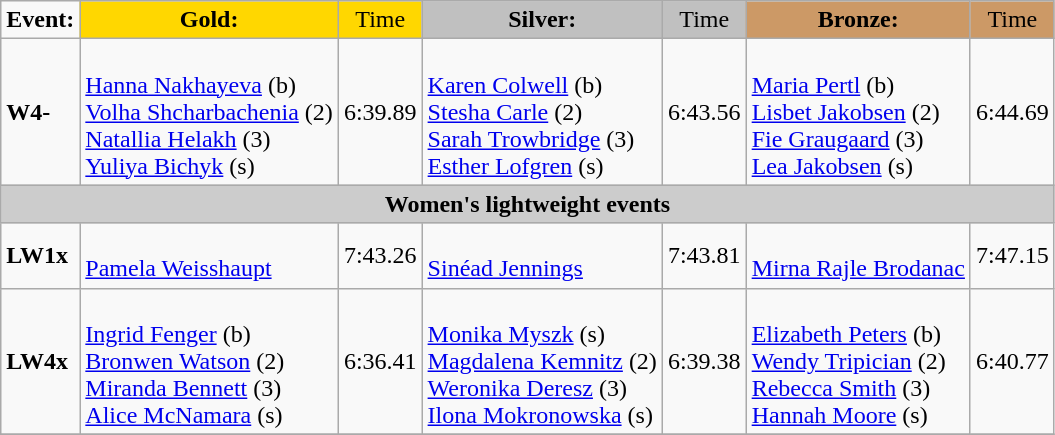<table class="wikitable">
<tr>
<td><strong>Event:</strong></td>
<td style="text-align:center;background-color:gold;"><strong>Gold:</strong></td>
<td style="text-align:center;background-color:gold;">Time</td>
<td style="text-align:center;background-color:silver;"><strong>Silver:</strong></td>
<td style="text-align:center;background-color:silver;">Time</td>
<td style="text-align:center;background-color:#CC9966;"><strong>Bronze:</strong></td>
<td style="text-align:center;background-color:#CC9966;">Time</td>
</tr>
<tr>
<td><strong>W4-</strong></td>
<td> <br>  <a href='#'>Hanna Nakhayeva</a> (b)<br> <a href='#'>Volha Shcharbachenia</a> (2)<br> <a href='#'>Natallia Helakh</a> (3)<br> <a href='#'>Yuliya Bichyk</a> (s)</td>
<td>6:39.89</td>
<td> <br> <a href='#'>Karen Colwell</a> (b)<br> <a href='#'>Stesha Carle</a> (2)<br> <a href='#'>Sarah Trowbridge</a> (3)<br> <a href='#'>Esther Lofgren</a> (s)</td>
<td>6:43.56</td>
<td> <br> <a href='#'>Maria Pertl</a> (b)<br> <a href='#'>Lisbet Jakobsen</a> (2)<br> <a href='#'>Fie Graugaard</a> (3)<br> <a href='#'>Lea Jakobsen</a> (s)</td>
<td>6:44.69</td>
</tr>
<tr>
<th colspan="7" style="background-color:#CCC;">Women's lightweight events</th>
</tr>
<tr>
<td><strong>LW1x</strong></td>
<td> <br> <a href='#'>Pamela Weisshaupt</a></td>
<td>7:43.26</td>
<td> <br> <a href='#'>Sinéad Jennings</a></td>
<td>7:43.81</td>
<td> <br> <a href='#'>Mirna Rajle Brodanac</a></td>
<td>7:47.15</td>
</tr>
<tr>
<td><strong>LW4x</strong></td>
<td> <br>  <a href='#'>Ingrid Fenger</a> (b)<br> <a href='#'>Bronwen Watson</a> (2)<br> <a href='#'>Miranda Bennett</a> (3)<br> <a href='#'>Alice McNamara</a> (s)</td>
<td>6:36.41</td>
<td> <br> <a href='#'>Monika Myszk</a> (s)<br> <a href='#'>Magdalena Kemnitz</a> (2)<br> <a href='#'>Weronika Deresz</a> (3)<br> <a href='#'>Ilona Mokronowska</a> (s)</td>
<td>6:39.38</td>
<td> <br> <a href='#'>Elizabeth Peters</a> (b)<br> <a href='#'>Wendy Tripician</a> (2)<br> <a href='#'>Rebecca Smith</a> (3)<br> <a href='#'>Hannah Moore</a> (s)</td>
<td>6:40.77</td>
</tr>
<tr>
</tr>
</table>
